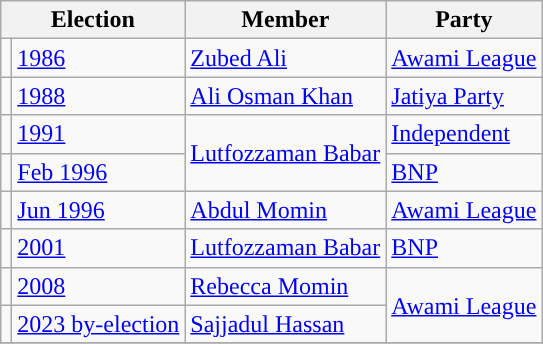<table class="wikitable">
<tr>
<th colspan="2">Election</th>
<th>Member</th>
<th>Party</th>
</tr>
<tr>
<td style="background-color:"></td>
<td><a href='#'>1986</a></td>
<td><a href='#'>Zubed Ali</a></td>
<td><a href='#'>Awami League</a></td>
</tr>
<tr>
<td style="background-color:"></td>
<td><a href='#'>1988</a></td>
<td><a href='#'>Ali Osman Khan</a></td>
<td><a href='#'>Jatiya Party</a></td>
</tr>
<tr>
<td style="background-color:"></td>
<td><a href='#'>1991</a></td>
<td rowspan="2"><a href='#'>Lutfozzaman Babar</a></td>
<td><a href='#'>Independent</a></td>
</tr>
<tr>
<td style="background-color:"></td>
<td><a href='#'>Feb 1996</a></td>
<td><a href='#'>BNP</a></td>
</tr>
<tr>
<td style="background-color:"></td>
<td><a href='#'>Jun 1996</a></td>
<td><a href='#'>Abdul Momin</a></td>
<td><a href='#'>Awami League</a></td>
</tr>
<tr>
<td style="background-color:"></td>
<td><a href='#'>2001</a></td>
<td><a href='#'>Lutfozzaman Babar</a></td>
<td><a href='#'>BNP</a></td>
</tr>
<tr>
<td style="background-color:"></td>
<td><a href='#'>2008</a></td>
<td><a href='#'>Rebecca Momin</a></td>
<td rowspan="2"><a href='#'>Awami League</a></td>
</tr>
<tr>
<td style="background-color:"></td>
<td><a href='#'>2023 by-election</a></td>
<td><a href='#'>Sajjadul Hassan</a></td>
</tr>
<tr>
</tr>
</table>
